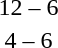<table style="text-align:center">
<tr>
<th width=200></th>
<th width=100></th>
<th width=200></th>
</tr>
<tr>
<td align=right><strong></strong></td>
<td>12 – 6</td>
<td align=left></td>
</tr>
<tr>
<td align=right></td>
<td>4 – 6</td>
<td align=left><strong></strong></td>
</tr>
</table>
